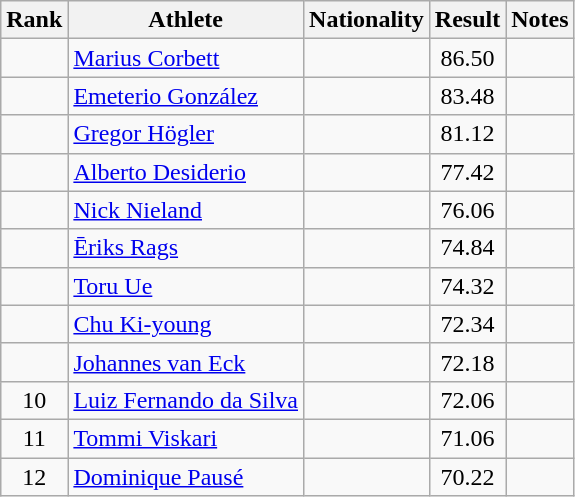<table class="wikitable sortable" style="text-align:center">
<tr>
<th>Rank</th>
<th>Athlete</th>
<th>Nationality</th>
<th>Result</th>
<th>Notes</th>
</tr>
<tr>
<td></td>
<td align=left><a href='#'>Marius Corbett</a></td>
<td align=left></td>
<td>86.50</td>
<td></td>
</tr>
<tr>
<td></td>
<td align=left><a href='#'>Emeterio González</a></td>
<td align=left></td>
<td>83.48</td>
<td></td>
</tr>
<tr>
<td></td>
<td align=left><a href='#'>Gregor Högler</a></td>
<td align=left></td>
<td>81.12</td>
<td></td>
</tr>
<tr>
<td></td>
<td align=left><a href='#'>Alberto Desiderio</a></td>
<td align=left></td>
<td>77.42</td>
<td></td>
</tr>
<tr>
<td></td>
<td align=left><a href='#'>Nick Nieland</a></td>
<td align=left></td>
<td>76.06</td>
<td></td>
</tr>
<tr>
<td></td>
<td align=left><a href='#'>Ēriks Rags</a></td>
<td align=left></td>
<td>74.84</td>
<td></td>
</tr>
<tr>
<td></td>
<td align=left><a href='#'>Toru Ue</a></td>
<td align=left></td>
<td>74.32</td>
<td></td>
</tr>
<tr>
<td></td>
<td align=left><a href='#'>Chu Ki-young</a></td>
<td align=left></td>
<td>72.34</td>
<td></td>
</tr>
<tr>
<td></td>
<td align=left><a href='#'>Johannes van Eck</a></td>
<td align=left></td>
<td>72.18</td>
<td></td>
</tr>
<tr>
<td>10</td>
<td align=left><a href='#'>Luiz Fernando da Silva</a></td>
<td align=left></td>
<td>72.06</td>
<td></td>
</tr>
<tr>
<td>11</td>
<td align=left><a href='#'>Tommi Viskari</a></td>
<td align=left></td>
<td>71.06</td>
<td></td>
</tr>
<tr>
<td>12</td>
<td align=left><a href='#'>Dominique Pausé</a></td>
<td align=left></td>
<td>70.22</td>
<td></td>
</tr>
</table>
